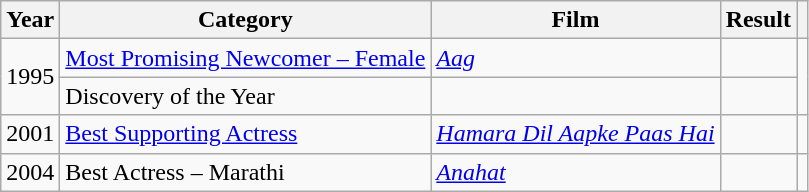<table class="wikitable plainrowheaders">
<tr>
<th>Year</th>
<th>Category</th>
<th>Film</th>
<th>Result</th>
<th></th>
</tr>
<tr>
<td rowspan="2">1995</td>
<td><a href='#'>Most Promising Newcomer – Female</a></td>
<td><em><a href='#'>Aag</a></em></td>
<td></td>
<td rowspan="2"></td>
</tr>
<tr>
<td>Discovery of the Year</td>
<td></td>
<td></td>
</tr>
<tr>
<td>2001</td>
<td><a href='#'>Best Supporting Actress</a></td>
<td><em><a href='#'>Hamara Dil Aapke Paas Hai</a></em></td>
<td></td>
<td></td>
</tr>
<tr>
<td>2004</td>
<td>Best Actress – Marathi</td>
<td><em><a href='#'>Anahat</a></em></td>
<td></td>
<td></td>
</tr>
</table>
